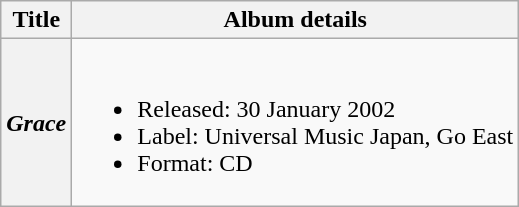<table class="wikitable plainrowheaders">
<tr>
<th>Title</th>
<th>Album details</th>
</tr>
<tr>
<th scope="row"><em>Grace</em></th>
<td><br><ul><li>Released: 30 January 2002</li><li>Label: Universal Music Japan, Go East</li><li>Format: CD</li></ul></td>
</tr>
</table>
